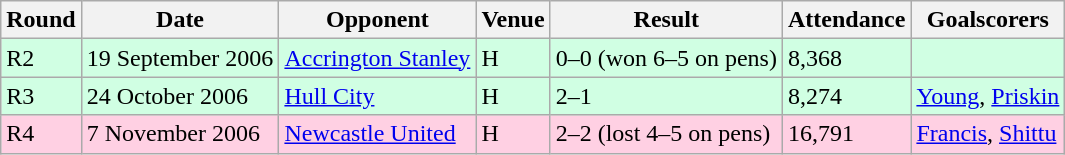<table class="wikitable">
<tr>
<th>Round</th>
<th>Date</th>
<th>Opponent</th>
<th>Venue</th>
<th>Result</th>
<th>Attendance</th>
<th>Goalscorers</th>
</tr>
<tr style="background-color: #d0ffe3;">
<td>R2</td>
<td>19 September 2006</td>
<td><a href='#'>Accrington Stanley</a></td>
<td>H</td>
<td>0–0 (won 6–5 on pens)</td>
<td>8,368</td>
<td></td>
</tr>
<tr style="background-color: #d0ffe3;">
<td>R3</td>
<td>24 October 2006</td>
<td><a href='#'>Hull City</a></td>
<td>H</td>
<td>2–1</td>
<td>8,274</td>
<td><a href='#'>Young</a>, <a href='#'>Priskin</a></td>
</tr>
<tr style="background-color: #ffd0e3;">
<td>R4</td>
<td>7 November 2006</td>
<td><a href='#'>Newcastle United</a></td>
<td>H</td>
<td>2–2 (lost 4–5 on pens)</td>
<td>16,791</td>
<td><a href='#'>Francis</a>, <a href='#'>Shittu</a></td>
</tr>
</table>
